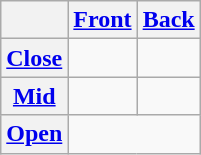<table class="wikitable" style="text-align: center;">
<tr>
<th></th>
<th><a href='#'>Front</a></th>
<th><a href='#'>Back</a></th>
</tr>
<tr>
<th><a href='#'>Close</a></th>
<td></td>
<td></td>
</tr>
<tr>
<th><a href='#'>Mid</a></th>
<td></td>
<td></td>
</tr>
<tr>
<th><a href='#'>Open</a></th>
<td colspan="2"></td>
</tr>
</table>
